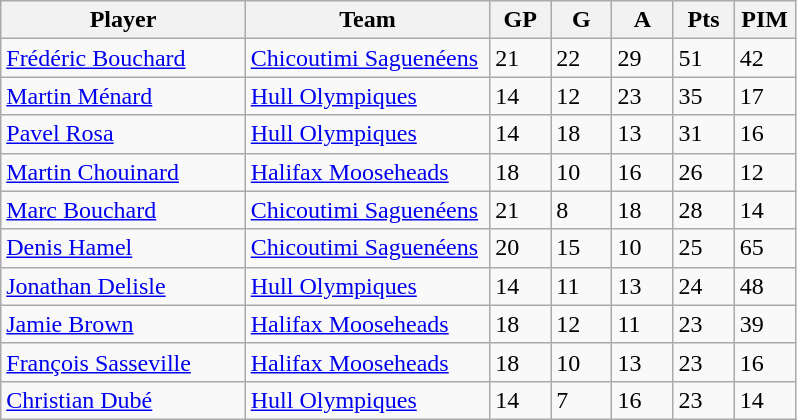<table class="wikitable">
<tr>
<th bgcolor="#DDDDFF" width="30%">Player</th>
<th bgcolor="#DDDDFF" width="30%">Team</th>
<th bgcolor="#DDDDFF" width="7.5%">GP</th>
<th bgcolor="#DDDDFF" width="7.5%">G</th>
<th bgcolor="#DDDDFF" width="7.5%">A</th>
<th bgcolor="#DDDDFF" width="7.5%">Pts</th>
<th bgcolor="#DDDDFF" width="7.5%">PIM</th>
</tr>
<tr>
<td><a href='#'>Frédéric Bouchard</a></td>
<td><a href='#'>Chicoutimi Saguenéens</a></td>
<td>21</td>
<td>22</td>
<td>29</td>
<td>51</td>
<td>42</td>
</tr>
<tr>
<td><a href='#'>Martin Ménard</a></td>
<td><a href='#'>Hull Olympiques</a></td>
<td>14</td>
<td>12</td>
<td>23</td>
<td>35</td>
<td>17</td>
</tr>
<tr>
<td><a href='#'>Pavel Rosa</a></td>
<td><a href='#'>Hull Olympiques</a></td>
<td>14</td>
<td>18</td>
<td>13</td>
<td>31</td>
<td>16</td>
</tr>
<tr>
<td><a href='#'>Martin Chouinard</a></td>
<td><a href='#'>Halifax Mooseheads</a></td>
<td>18</td>
<td>10</td>
<td>16</td>
<td>26</td>
<td>12</td>
</tr>
<tr>
<td><a href='#'>Marc Bouchard</a></td>
<td><a href='#'>Chicoutimi Saguenéens</a></td>
<td>21</td>
<td>8</td>
<td>18</td>
<td>28</td>
<td>14</td>
</tr>
<tr>
<td><a href='#'>Denis Hamel</a></td>
<td><a href='#'>Chicoutimi Saguenéens</a></td>
<td>20</td>
<td>15</td>
<td>10</td>
<td>25</td>
<td>65</td>
</tr>
<tr>
<td><a href='#'>Jonathan Delisle</a></td>
<td><a href='#'>Hull Olympiques</a></td>
<td>14</td>
<td>11</td>
<td>13</td>
<td>24</td>
<td>48</td>
</tr>
<tr>
<td><a href='#'>Jamie Brown</a></td>
<td><a href='#'>Halifax Mooseheads</a></td>
<td>18</td>
<td>12</td>
<td>11</td>
<td>23</td>
<td>39</td>
</tr>
<tr>
<td><a href='#'>François Sasseville</a></td>
<td><a href='#'>Halifax Mooseheads</a></td>
<td>18</td>
<td>10</td>
<td>13</td>
<td>23</td>
<td>16</td>
</tr>
<tr>
<td><a href='#'>Christian Dubé</a></td>
<td><a href='#'>Hull Olympiques</a></td>
<td>14</td>
<td>7</td>
<td>16</td>
<td>23</td>
<td>14</td>
</tr>
</table>
